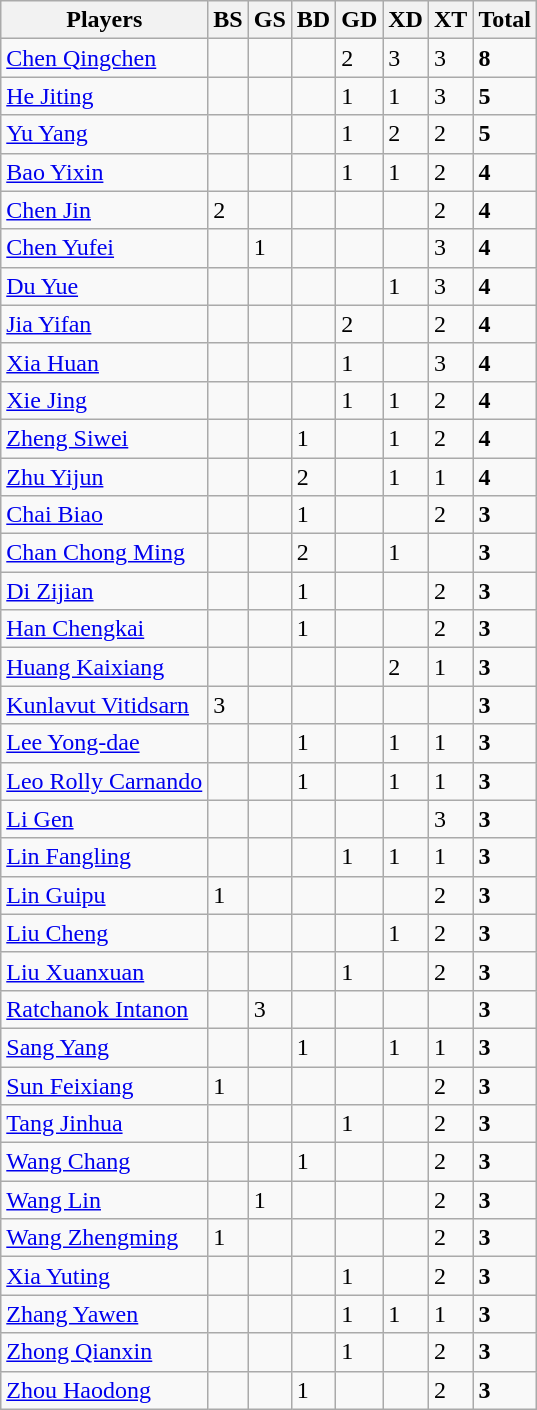<table class=wikitable>
<tr>
<th>Players</th>
<th>BS</th>
<th>GS</th>
<th>BD</th>
<th>GD</th>
<th>XD</th>
<th>XT</th>
<th>Total</th>
</tr>
<tr>
<td> <a href='#'>Chen Qingchen</a></td>
<td></td>
<td></td>
<td></td>
<td>2</td>
<td>3</td>
<td>3</td>
<td><strong>8</strong></td>
</tr>
<tr>
<td> <a href='#'>He Jiting</a></td>
<td></td>
<td></td>
<td></td>
<td>1</td>
<td>1</td>
<td>3</td>
<td><strong>5</strong></td>
</tr>
<tr>
<td> <a href='#'>Yu Yang</a></td>
<td></td>
<td></td>
<td></td>
<td>1</td>
<td>2</td>
<td>2</td>
<td><strong>5</strong></td>
</tr>
<tr>
<td> <a href='#'>Bao Yixin</a></td>
<td></td>
<td></td>
<td></td>
<td>1</td>
<td>1</td>
<td>2</td>
<td><strong>4</strong></td>
</tr>
<tr>
<td> <a href='#'>Chen Jin</a></td>
<td>2</td>
<td></td>
<td></td>
<td></td>
<td></td>
<td>2</td>
<td><strong>4</strong></td>
</tr>
<tr>
<td> <a href='#'>Chen Yufei</a></td>
<td></td>
<td>1</td>
<td></td>
<td></td>
<td></td>
<td>3</td>
<td><strong>4</strong></td>
</tr>
<tr>
<td> <a href='#'>Du Yue</a></td>
<td></td>
<td></td>
<td></td>
<td></td>
<td>1</td>
<td>3</td>
<td><strong>4</strong></td>
</tr>
<tr>
<td> <a href='#'>Jia Yifan</a></td>
<td></td>
<td></td>
<td></td>
<td>2</td>
<td></td>
<td>2</td>
<td><strong>4</strong></td>
</tr>
<tr>
<td> <a href='#'>Xia Huan</a></td>
<td></td>
<td></td>
<td></td>
<td>1</td>
<td></td>
<td>3</td>
<td><strong>4</strong></td>
</tr>
<tr>
<td> <a href='#'>Xie Jing</a></td>
<td></td>
<td></td>
<td></td>
<td>1</td>
<td>1</td>
<td>2</td>
<td><strong>4</strong></td>
</tr>
<tr>
<td> <a href='#'>Zheng Siwei</a></td>
<td></td>
<td></td>
<td>1</td>
<td></td>
<td>1</td>
<td>2</td>
<td><strong>4</strong></td>
</tr>
<tr>
<td> <a href='#'>Zhu Yijun</a></td>
<td></td>
<td></td>
<td>2</td>
<td></td>
<td>1</td>
<td>1</td>
<td><strong>4</strong></td>
</tr>
<tr>
<td> <a href='#'>Chai Biao</a></td>
<td></td>
<td></td>
<td>1</td>
<td></td>
<td></td>
<td>2</td>
<td><strong>3</strong></td>
</tr>
<tr>
<td> <a href='#'>Chan Chong Ming</a></td>
<td></td>
<td></td>
<td>2</td>
<td></td>
<td>1</td>
<td></td>
<td><strong>3</strong></td>
</tr>
<tr>
<td> <a href='#'>Di Zijian</a></td>
<td></td>
<td></td>
<td>1</td>
<td></td>
<td></td>
<td>2</td>
<td><strong>3</strong></td>
</tr>
<tr>
<td> <a href='#'>Han Chengkai</a></td>
<td></td>
<td></td>
<td>1</td>
<td></td>
<td></td>
<td>2</td>
<td><strong>3</strong></td>
</tr>
<tr>
<td> <a href='#'>Huang Kaixiang</a></td>
<td></td>
<td></td>
<td></td>
<td></td>
<td>2</td>
<td>1</td>
<td><strong>3</strong></td>
</tr>
<tr>
<td> <a href='#'>Kunlavut Vitidsarn</a></td>
<td>3</td>
<td></td>
<td></td>
<td></td>
<td></td>
<td></td>
<td><strong>3</strong></td>
</tr>
<tr>
<td> <a href='#'>Lee Yong-dae</a></td>
<td></td>
<td></td>
<td>1</td>
<td></td>
<td>1</td>
<td>1</td>
<td><strong>3</strong></td>
</tr>
<tr>
<td> <a href='#'>Leo Rolly Carnando</a></td>
<td></td>
<td></td>
<td>1</td>
<td></td>
<td>1</td>
<td>1</td>
<td><strong>3</strong></td>
</tr>
<tr>
<td> <a href='#'>Li Gen</a></td>
<td></td>
<td></td>
<td></td>
<td></td>
<td></td>
<td>3</td>
<td><strong>3</strong></td>
</tr>
<tr>
<td> <a href='#'>Lin Fangling</a></td>
<td></td>
<td></td>
<td></td>
<td>1</td>
<td>1</td>
<td>1</td>
<td><strong>3</strong></td>
</tr>
<tr>
<td> <a href='#'>Lin Guipu</a></td>
<td>1</td>
<td></td>
<td></td>
<td></td>
<td></td>
<td>2</td>
<td><strong>3</strong></td>
</tr>
<tr>
<td> <a href='#'>Liu Cheng</a></td>
<td></td>
<td></td>
<td></td>
<td></td>
<td>1</td>
<td>2</td>
<td><strong>3</strong></td>
</tr>
<tr>
<td> <a href='#'>Liu Xuanxuan</a></td>
<td></td>
<td></td>
<td></td>
<td>1</td>
<td></td>
<td>2</td>
<td><strong>3</strong></td>
</tr>
<tr>
<td> <a href='#'>Ratchanok Intanon</a></td>
<td></td>
<td>3</td>
<td></td>
<td></td>
<td></td>
<td></td>
<td><strong>3</strong></td>
</tr>
<tr>
<td> <a href='#'>Sang Yang</a></td>
<td></td>
<td></td>
<td>1</td>
<td></td>
<td>1</td>
<td>1</td>
<td><strong>3</strong></td>
</tr>
<tr>
<td> <a href='#'>Sun Feixiang</a></td>
<td>1</td>
<td></td>
<td></td>
<td></td>
<td></td>
<td>2</td>
<td><strong>3</strong></td>
</tr>
<tr>
<td> <a href='#'>Tang Jinhua</a></td>
<td></td>
<td></td>
<td></td>
<td>1</td>
<td></td>
<td>2</td>
<td><strong>3</strong></td>
</tr>
<tr>
<td> <a href='#'>Wang Chang</a></td>
<td></td>
<td></td>
<td>1</td>
<td></td>
<td></td>
<td>2</td>
<td><strong>3</strong></td>
</tr>
<tr>
<td> <a href='#'>Wang Lin</a></td>
<td></td>
<td>1</td>
<td></td>
<td></td>
<td></td>
<td>2</td>
<td><strong>3</strong></td>
</tr>
<tr>
<td> <a href='#'>Wang Zhengming</a></td>
<td>1</td>
<td></td>
<td></td>
<td></td>
<td></td>
<td>2</td>
<td><strong>3</strong></td>
</tr>
<tr>
<td> <a href='#'>Xia Yuting</a></td>
<td></td>
<td></td>
<td></td>
<td>1</td>
<td></td>
<td>2</td>
<td><strong>3</strong></td>
</tr>
<tr>
<td> <a href='#'>Zhang Yawen</a></td>
<td></td>
<td></td>
<td></td>
<td>1</td>
<td>1</td>
<td>1</td>
<td><strong>3</strong></td>
</tr>
<tr>
<td> <a href='#'>Zhong Qianxin</a></td>
<td></td>
<td></td>
<td></td>
<td>1</td>
<td></td>
<td>2</td>
<td><strong>3</strong></td>
</tr>
<tr>
<td> <a href='#'>Zhou Haodong</a></td>
<td></td>
<td></td>
<td>1</td>
<td></td>
<td></td>
<td>2</td>
<td><strong>3</strong></td>
</tr>
</table>
